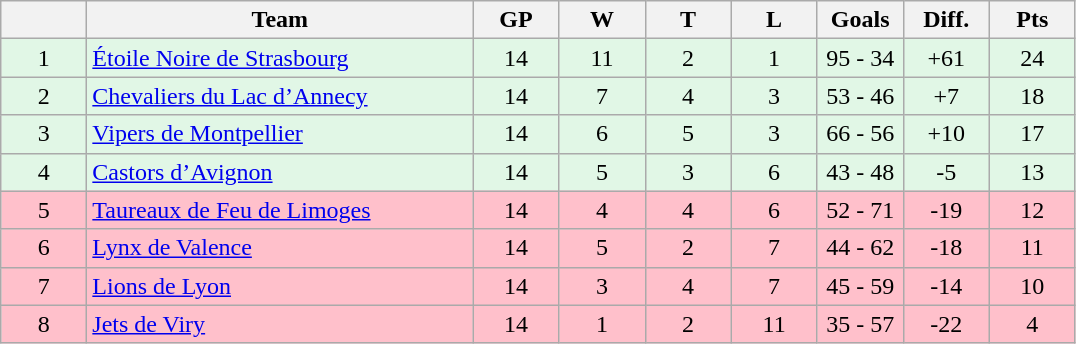<table class="wikitable">
<tr>
<th width="50"></th>
<th width="250">Team</th>
<th width="50">GP</th>
<th width="50">W</th>
<th width="50">T</th>
<th width="50">L</th>
<th width="50">Goals</th>
<th width="50">Diff.</th>
<th width="50">Pts</th>
</tr>
<tr align="center" bgcolor=#E1F7E6>
<td>1</td>
<td align="left"><a href='#'>Étoile Noire de Strasbourg</a></td>
<td>14</td>
<td>11</td>
<td>2</td>
<td>1</td>
<td>95 - 34</td>
<td>+61</td>
<td>24</td>
</tr>
<tr align="center" bgcolor=#E1F7E6>
<td>2</td>
<td align="left"><a href='#'>Chevaliers du Lac d’Annecy</a></td>
<td>14</td>
<td>7</td>
<td>4</td>
<td>3</td>
<td>53 - 46</td>
<td>+7</td>
<td>18</td>
</tr>
<tr align="center" bgcolor=#E1F7E6>
<td>3</td>
<td align="left"><a href='#'>Vipers de Montpellier</a></td>
<td>14</td>
<td>6</td>
<td>5</td>
<td>3</td>
<td>66 - 56</td>
<td>+10</td>
<td>17</td>
</tr>
<tr align="center" bgcolor=#E1F7E6>
<td>4</td>
<td align="left"><a href='#'>Castors d’Avignon</a></td>
<td>14</td>
<td>5</td>
<td>3</td>
<td>6</td>
<td>43 - 48</td>
<td>-5</td>
<td>13</td>
</tr>
<tr align="center" bgcolor=#FFC0CB>
<td>5</td>
<td align="left"><a href='#'>Taureaux de Feu de Limoges</a></td>
<td>14</td>
<td>4</td>
<td>4</td>
<td>6</td>
<td>52 - 71</td>
<td>-19</td>
<td>12</td>
</tr>
<tr align="center" bgcolor=#FFC0CB>
<td>6</td>
<td align="left"><a href='#'>Lynx de Valence</a></td>
<td>14</td>
<td>5</td>
<td>2</td>
<td>7</td>
<td>44 - 62</td>
<td>-18</td>
<td>11</td>
</tr>
<tr align="center" bgcolor=#FFC0CB>
<td>7</td>
<td align="left"><a href='#'>Lions de Lyon</a></td>
<td>14</td>
<td>3</td>
<td>4</td>
<td>7</td>
<td>45 - 59</td>
<td>-14</td>
<td>10</td>
</tr>
<tr align="center" bgcolor=#FFC0CB>
<td>8</td>
<td align="left"><a href='#'>Jets de Viry</a></td>
<td>14</td>
<td>1</td>
<td>2</td>
<td>11</td>
<td>35 - 57</td>
<td>-22</td>
<td>4</td>
</tr>
</table>
